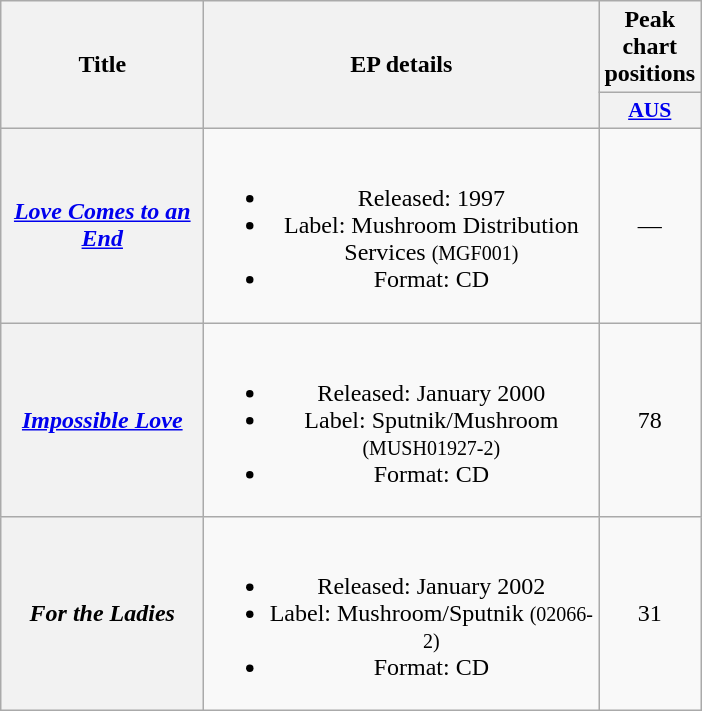<table class="wikitable plainrowheaders" style="text-align:center;" border="1">
<tr>
<th scope="col" rowspan="2" style="width:8em;">Title</th>
<th scope="col" rowspan="2" style="width:16em;">EP details</th>
<th scope="col" colspan="1">Peak chart positions</th>
</tr>
<tr>
<th scope="col" style="width:2.2em;font-size:90%;"><a href='#'>AUS</a><br></th>
</tr>
<tr>
<th scope="row"><em><a href='#'>Love Comes to an End</a></em></th>
<td><br><ul><li>Released: 1997</li><li>Label: Mushroom Distribution Services <small>(MGF001)</small></li><li>Format: CD</li></ul></td>
<td>—</td>
</tr>
<tr>
<th scope="row"><em><a href='#'>Impossible Love</a></em></th>
<td><br><ul><li>Released: January 2000</li><li>Label: Sputnik/Mushroom <small>(MUSH01927-2)</small></li><li>Format: CD</li></ul></td>
<td>78</td>
</tr>
<tr>
<th scope="row"><em>For the Ladies</em></th>
<td><br><ul><li>Released: January 2002</li><li>Label: Mushroom/Sputnik <small>(02066-2)</small></li><li>Format: CD</li></ul></td>
<td>31</td>
</tr>
</table>
